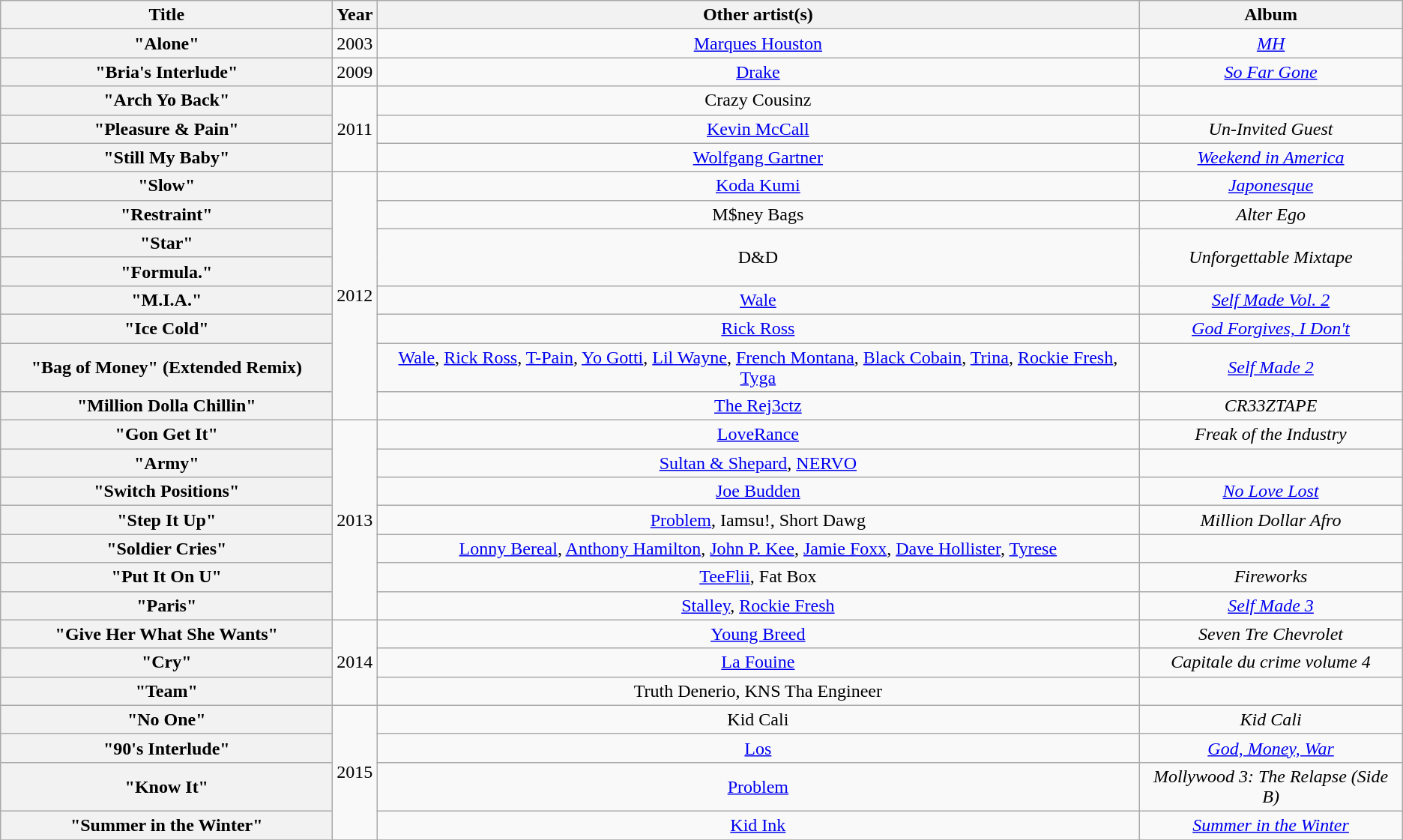<table class="wikitable plainrowheaders" style="text-align:center;">
<tr>
<th scope="col" style="width:18em;">Title</th>
<th scope="col">Year</th>
<th scope="col">Other artist(s)</th>
<th scope="col">Album</th>
</tr>
<tr>
<th scope="row">"Alone"</th>
<td>2003</td>
<td><a href='#'>Marques Houston</a></td>
<td><em><a href='#'>MH</a></em></td>
</tr>
<tr>
<th scope="row">"Bria's Interlude"</th>
<td>2009</td>
<td><a href='#'>Drake</a></td>
<td><em><a href='#'>So Far Gone</a></em></td>
</tr>
<tr>
<th scope="row">"Arch Yo Back"</th>
<td rowspan="3">2011</td>
<td>Crazy Cousinz</td>
<td></td>
</tr>
<tr>
<th scope="row">"Pleasure & Pain"</th>
<td><a href='#'>Kevin McCall</a></td>
<td><em>Un-Invited Guest</em></td>
</tr>
<tr>
<th scope="row">"Still My Baby"</th>
<td><a href='#'>Wolfgang Gartner</a></td>
<td><em><a href='#'>Weekend in America</a></em></td>
</tr>
<tr>
<th scope="row">"Slow"</th>
<td rowspan="8">2012</td>
<td><a href='#'>Koda Kumi</a></td>
<td><em><a href='#'>Japonesque</a></em></td>
</tr>
<tr>
<th scope="row">"Restraint"</th>
<td>M$ney Bags</td>
<td><em>Alter Ego</em></td>
</tr>
<tr>
<th scope="row">"Star"</th>
<td rowspan="2">D&D</td>
<td rowspan="2"><em>Unforgettable Mixtape</em></td>
</tr>
<tr>
<th scope="row">"Formula."</th>
</tr>
<tr>
<th scope="row">"M.I.A."</th>
<td><a href='#'>Wale</a></td>
<td><em><a href='#'>Self Made Vol. 2</a></em></td>
</tr>
<tr>
<th scope="row">"Ice Cold"</th>
<td><a href='#'>Rick Ross</a></td>
<td><em><a href='#'>God Forgives, I Don't</a></em></td>
</tr>
<tr>
<th scope="row">"Bag of Money" (Extended Remix)</th>
<td><a href='#'>Wale</a>, <a href='#'>Rick Ross</a>, <a href='#'>T-Pain</a>, <a href='#'>Yo Gotti</a>, <a href='#'>Lil Wayne</a>, <a href='#'>French Montana</a>, <a href='#'>Black Cobain</a>, <a href='#'>Trina</a>, <a href='#'>Rockie Fresh</a>, <a href='#'>Tyga</a></td>
<td><em><a href='#'>Self Made 2</a></em></td>
</tr>
<tr>
<th scope="row">"Million Dolla Chillin"</th>
<td><a href='#'>The Rej3ctz</a></td>
<td><em>CR33ZTAPE</em></td>
</tr>
<tr>
<th scope="row">"Gon Get It"</th>
<td rowspan="7">2013</td>
<td><a href='#'>LoveRance</a></td>
<td><em>Freak of the Industry</em></td>
</tr>
<tr>
<th scope="row">"Army"</th>
<td><a href='#'>Sultan & Shepard</a>, <a href='#'>NERVO</a></td>
<td></td>
</tr>
<tr>
<th scope="row">"Switch Positions"</th>
<td><a href='#'>Joe Budden</a></td>
<td><em><a href='#'>No Love Lost</a></em></td>
</tr>
<tr>
<th scope="row">"Step It Up"</th>
<td><a href='#'>Problem</a>, Iamsu!, Short Dawg</td>
<td><em>Million Dollar Afro</em></td>
</tr>
<tr>
<th scope="row">"Soldier Cries"</th>
<td><a href='#'>Lonny Bereal</a>, <a href='#'>Anthony Hamilton</a>, <a href='#'>John P. Kee</a>, <a href='#'>Jamie Foxx</a>, <a href='#'>Dave Hollister</a>, <a href='#'>Tyrese</a></td>
<td></td>
</tr>
<tr>
<th scope="row">"Put It On U"</th>
<td><a href='#'>TeeFlii</a>, Fat Box</td>
<td><em>Fireworks</em></td>
</tr>
<tr>
<th scope="row">"Paris"</th>
<td><a href='#'>Stalley</a>, <a href='#'>Rockie Fresh</a></td>
<td><em><a href='#'>Self Made 3</a></em></td>
</tr>
<tr>
<th scope="row">"Give Her What She Wants"</th>
<td rowspan="3">2014</td>
<td><a href='#'>Young Breed</a></td>
<td><em>Seven Tre Chevrolet</em></td>
</tr>
<tr>
<th scope="row">"Cry"</th>
<td><a href='#'>La Fouine</a></td>
<td><em>Capitale du crime volume 4</em></td>
</tr>
<tr>
<th scope="row">"Team"</th>
<td>Truth Denerio, KNS Tha Engineer</td>
<td></td>
</tr>
<tr>
<th scope="row">"No One"</th>
<td rowspan="4">2015</td>
<td>Kid Cali</td>
<td><em>Kid Cali</em></td>
</tr>
<tr>
<th scope="row">"90's Interlude"</th>
<td><a href='#'>Los</a></td>
<td><em><a href='#'>God, Money, War</a></em></td>
</tr>
<tr>
<th scope="row">"Know It"</th>
<td><a href='#'>Problem</a></td>
<td><em>Mollywood 3: The Relapse (Side B)</em></td>
</tr>
<tr>
<th scope="row">"Summer in the Winter"</th>
<td><a href='#'>Kid Ink</a></td>
<td><em><a href='#'>Summer in the Winter</a></em></td>
</tr>
<tr>
</tr>
</table>
